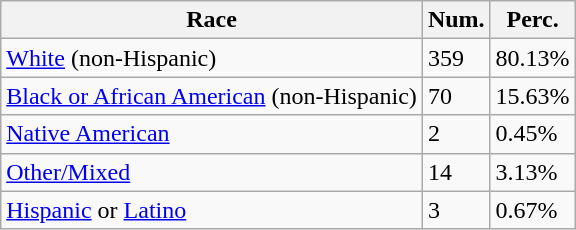<table class="wikitable">
<tr>
<th>Race</th>
<th>Num.</th>
<th>Perc.</th>
</tr>
<tr>
<td><a href='#'>White</a> (non-Hispanic)</td>
<td>359</td>
<td>80.13%</td>
</tr>
<tr>
<td><a href='#'>Black or African American</a> (non-Hispanic)</td>
<td>70</td>
<td>15.63%</td>
</tr>
<tr>
<td><a href='#'>Native American</a></td>
<td>2</td>
<td>0.45%</td>
</tr>
<tr>
<td><a href='#'>Other/Mixed</a></td>
<td>14</td>
<td>3.13%</td>
</tr>
<tr>
<td><a href='#'>Hispanic</a> or <a href='#'>Latino</a></td>
<td>3</td>
<td>0.67%</td>
</tr>
</table>
